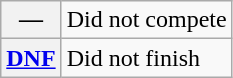<table class="wikitable">
<tr>
<th scope="row">—</th>
<td>Did not compete</td>
</tr>
<tr>
<th scope="row"><a href='#'>DNF</a></th>
<td>Did not finish</td>
</tr>
</table>
